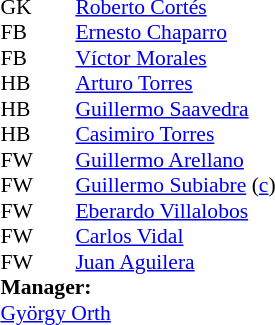<table style="font-size: 90%" cellspacing="0" cellpadding="0" align=center>
<tr>
<th width="25"></th>
<th width="25"></th>
</tr>
<tr>
<td>GK</td>
<td></td>
<td><a href='#'>Roberto Cortés</a></td>
</tr>
<tr>
<td>FB</td>
<td></td>
<td><a href='#'>Ernesto Chaparro</a></td>
</tr>
<tr>
<td>FB</td>
<td></td>
<td><a href='#'>Víctor Morales</a></td>
</tr>
<tr>
<td>HB</td>
<td></td>
<td><a href='#'>Arturo Torres</a></td>
</tr>
<tr>
<td>HB</td>
<td></td>
<td><a href='#'>Guillermo Saavedra</a></td>
</tr>
<tr>
<td>HB</td>
<td></td>
<td><a href='#'>Casimiro Torres</a></td>
</tr>
<tr>
<td>FW</td>
<td></td>
<td><a href='#'>Guillermo Arellano</a></td>
</tr>
<tr>
<td>FW</td>
<td></td>
<td><a href='#'>Guillermo Subiabre</a> (<a href='#'>c</a>)</td>
</tr>
<tr>
<td>FW</td>
<td></td>
<td><a href='#'>Eberardo Villalobos</a></td>
</tr>
<tr>
<td>FW</td>
<td></td>
<td><a href='#'>Carlos Vidal</a></td>
</tr>
<tr>
<td>FW</td>
<td></td>
<td><a href='#'>Juan Aguilera</a></td>
</tr>
<tr>
<td colspan=3><strong>Manager:</strong></td>
</tr>
<tr>
<td colspan=4> <a href='#'>György Orth</a></td>
</tr>
</table>
